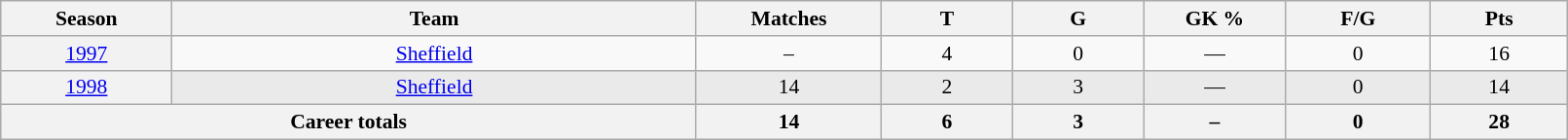<table class="wikitable sortable"  style="font-size:90%; text-align:center; width:85%;">
<tr>
<th width=2%>Season</th>
<th width=8%>Team</th>
<th width=2%>Matches</th>
<th width=2%>T</th>
<th width=2%>G</th>
<th width=2%>GK %</th>
<th width=2%>F/G</th>
<th width=2%>Pts</th>
</tr>
<tr>
<th scope="row" style="text-align:center; font-weight:normal"><a href='#'>1997</a></th>
<td style="text-align:center;"> <a href='#'>Sheffield</a></td>
<td>–</td>
<td>4</td>
<td>0</td>
<td>—</td>
<td>0</td>
<td>16</td>
</tr>
<tr style="background-color: #EAEAEA">
<th scope="row" style="text-align:center; font-weight:normal"><a href='#'>1998</a></th>
<td style="text-align:center;"> <a href='#'>Sheffield</a></td>
<td>14</td>
<td>2</td>
<td>3</td>
<td>—</td>
<td>0</td>
<td>14</td>
</tr>
<tr class="sortbottom">
<th colspan=2>Career totals</th>
<th>14</th>
<th>6</th>
<th>3</th>
<th>–</th>
<th>0</th>
<th>28</th>
</tr>
</table>
